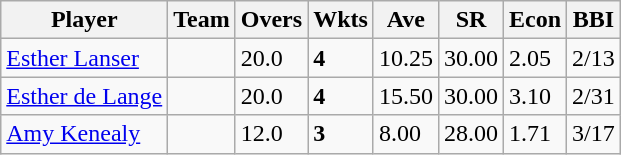<table class="wikitable">
<tr>
<th>Player</th>
<th>Team</th>
<th>Overs</th>
<th>Wkts</th>
<th>Ave</th>
<th>SR</th>
<th>Econ</th>
<th>BBI</th>
</tr>
<tr>
<td><a href='#'>Esther Lanser</a></td>
<td></td>
<td>20.0</td>
<td><strong>4</strong></td>
<td>10.25</td>
<td>30.00</td>
<td>2.05</td>
<td>2/13</td>
</tr>
<tr>
<td><a href='#'>Esther de Lange</a></td>
<td></td>
<td>20.0</td>
<td><strong>4</strong></td>
<td>15.50</td>
<td>30.00</td>
<td>3.10</td>
<td>2/31</td>
</tr>
<tr>
<td><a href='#'>Amy Kenealy</a></td>
<td></td>
<td>12.0</td>
<td><strong>3</strong></td>
<td>8.00</td>
<td>28.00</td>
<td>1.71</td>
<td>3/17</td>
</tr>
</table>
